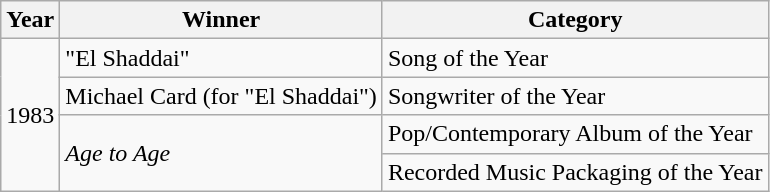<table class="wikitable">
<tr>
<th>Year</th>
<th>Winner</th>
<th>Category</th>
</tr>
<tr>
<td rowspan="4">1983</td>
<td>"El Shaddai"</td>
<td>Song of the Year</td>
</tr>
<tr>
<td>Michael Card (for "El Shaddai")</td>
<td>Songwriter of the Year</td>
</tr>
<tr>
<td rowspan="2"><em>Age to Age</em></td>
<td>Pop/Contemporary Album of the Year</td>
</tr>
<tr>
<td>Recorded Music Packaging of the Year</td>
</tr>
</table>
